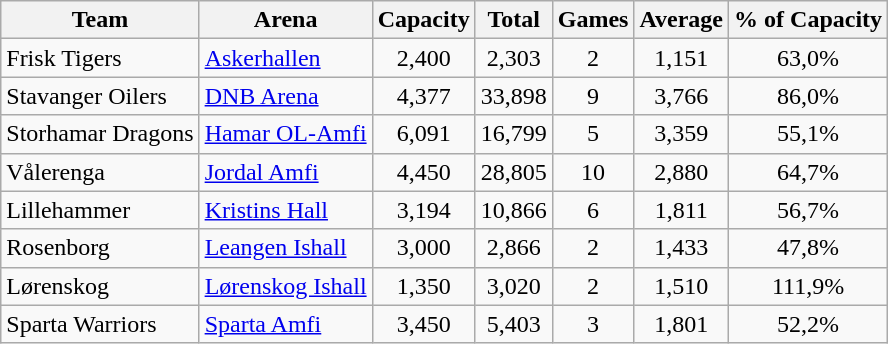<table class="wikitable sortable">
<tr>
<th>Team</th>
<th>Arena</th>
<th>Capacity</th>
<th>Total</th>
<th>Games</th>
<th>Average</th>
<th>% of Capacity</th>
</tr>
<tr align="center">
<td align="left">Frisk Tigers</td>
<td align="left"><a href='#'>Askerhallen</a></td>
<td>2,400</td>
<td>2,303</td>
<td>2</td>
<td>1,151</td>
<td>63,0%</td>
</tr>
<tr align="center">
<td align="left">Stavanger Oilers</td>
<td align="left"><a href='#'>DNB Arena</a></td>
<td>4,377</td>
<td>33,898</td>
<td>9</td>
<td>3,766</td>
<td>86,0%</td>
</tr>
<tr align="center">
<td align="left">Storhamar Dragons</td>
<td align="left"><a href='#'>Hamar OL-Amfi</a></td>
<td>6,091</td>
<td>16,799</td>
<td>5</td>
<td>3,359</td>
<td>55,1%</td>
</tr>
<tr align="center">
<td align="left">Vålerenga</td>
<td align="left"><a href='#'>Jordal Amfi</a></td>
<td>4,450</td>
<td>28,805</td>
<td>10</td>
<td>2,880</td>
<td>64,7%</td>
</tr>
<tr align="center">
<td align="left">Lillehammer</td>
<td align="left"><a href='#'>Kristins Hall</a></td>
<td>3,194</td>
<td>10,866</td>
<td>6</td>
<td>1,811</td>
<td>56,7%</td>
</tr>
<tr align="center">
<td align="left">Rosenborg</td>
<td align="left"><a href='#'>Leangen Ishall</a></td>
<td>3,000</td>
<td>2,866</td>
<td>2</td>
<td>1,433</td>
<td>47,8%</td>
</tr>
<tr align="center">
<td align="left">Lørenskog</td>
<td align="left"><a href='#'>Lørenskog Ishall</a></td>
<td>1,350</td>
<td>3,020</td>
<td>2</td>
<td>1,510</td>
<td>111,9%</td>
</tr>
<tr align="center">
<td align="left">Sparta Warriors</td>
<td align="left"><a href='#'>Sparta Amfi</a></td>
<td>3,450</td>
<td>5,403</td>
<td>3</td>
<td>1,801</td>
<td>52,2%</td>
</tr>
</table>
